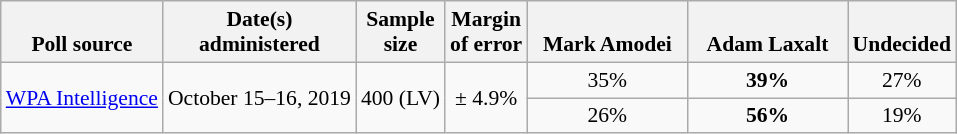<table class="wikitable" style="font-size:90%;text-align:center;">
<tr valign=bottom>
<th>Poll source</th>
<th>Date(s)<br>administered</th>
<th>Sample<br>size</th>
<th>Margin<br>of error</th>
<th style="width:100px;">Mark Amodei</th>
<th style="width:100px;">Adam Laxalt</th>
<th>Undecided</th>
</tr>
<tr>
<td rowspan=2 style="text-align:left;"><a href='#'>WPA Intelligence</a></td>
<td rowspan=2>October 15–16, 2019</td>
<td rowspan=2>400 (LV)</td>
<td rowspan=2>± 4.9%</td>
<td>35%</td>
<td><strong>39%</strong></td>
<td>27%</td>
</tr>
<tr>
<td>26%</td>
<td><strong>56%</strong></td>
<td>19%</td>
</tr>
</table>
